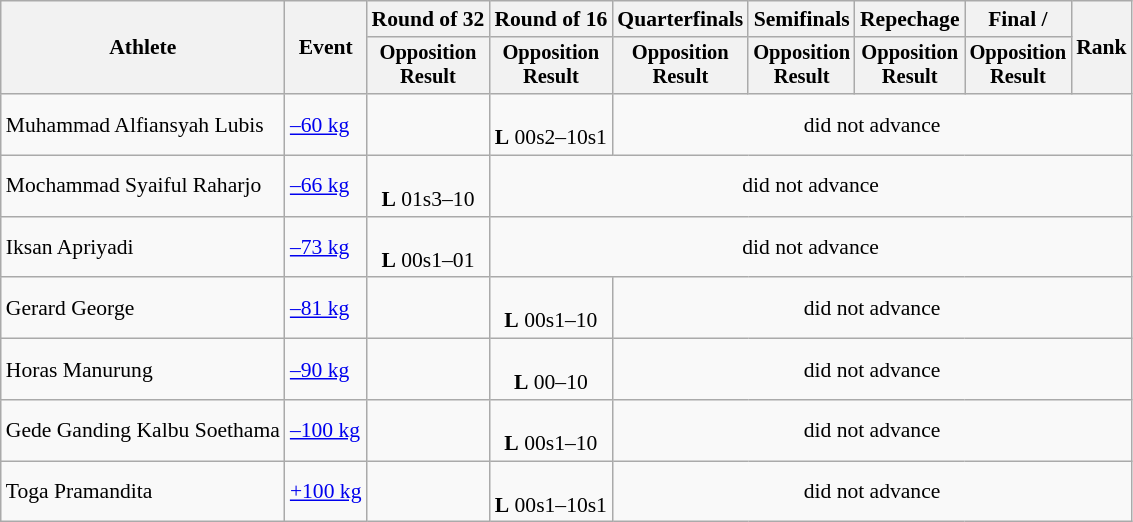<table class=wikitable style=font-size:90%;text-align:center>
<tr>
<th rowspan="2">Athlete</th>
<th rowspan="2">Event</th>
<th>Round of 32</th>
<th>Round of 16</th>
<th>Quarterfinals</th>
<th>Semifinals</th>
<th>Repechage</th>
<th>Final / </th>
<th rowspan=2>Rank</th>
</tr>
<tr style="font-size:95%">
<th>Opposition<br>Result</th>
<th>Opposition<br>Result</th>
<th>Opposition<br>Result</th>
<th>Opposition<br>Result</th>
<th>Opposition<br>Result</th>
<th>Opposition<br>Result</th>
</tr>
<tr>
<td align=left>Muhammad Alfiansyah Lubis</td>
<td align=left><a href='#'>–60 kg</a></td>
<td></td>
<td><br><strong>L</strong> 00s2–10s1</td>
<td colspan=5>did not advance</td>
</tr>
<tr>
<td align=left>Mochammad Syaiful Raharjo</td>
<td align=left><a href='#'>–66 kg</a></td>
<td><br><strong>L</strong> 01s3–10</td>
<td colspan=6>did not advance</td>
</tr>
<tr>
<td align=left>Iksan Apriyadi</td>
<td align=left><a href='#'>–73 kg</a></td>
<td><br><strong>L</strong> 00s1–01</td>
<td colspan=6>did not advance</td>
</tr>
<tr>
<td align=left>Gerard George</td>
<td align=left><a href='#'>–81 kg</a></td>
<td></td>
<td><br><strong>L</strong> 00s1–10</td>
<td colspan=5>did not advance</td>
</tr>
<tr>
<td align=left>Horas Manurung</td>
<td align=left><a href='#'>–90 kg</a></td>
<td></td>
<td><br><strong>L</strong> 00–10</td>
<td colspan=5>did not advance</td>
</tr>
<tr>
<td align=left>Gede Ganding Kalbu Soethama</td>
<td align=left><a href='#'>–100 kg</a></td>
<td></td>
<td><br><strong>L</strong> 00s1–10</td>
<td colspan=5>did not advance</td>
</tr>
<tr>
<td align=left>Toga Pramandita</td>
<td align=left><a href='#'>+100 kg</a></td>
<td></td>
<td><br><strong>L</strong> 00s1–10s1</td>
<td colspan=5>did not advance</td>
</tr>
</table>
